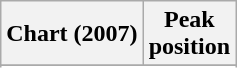<table class="wikitable sortable plainrowheaders">
<tr>
<th>Chart (2007)</th>
<th>Peak<br>position</th>
</tr>
<tr>
</tr>
<tr>
</tr>
</table>
